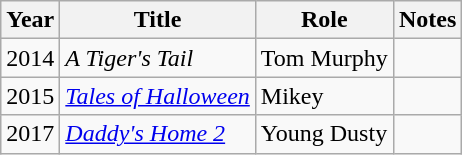<table class="wikitable sortable">
<tr>
<th>Year</th>
<th>Title</th>
<th>Role</th>
<th>Notes</th>
</tr>
<tr>
<td>2014</td>
<td><em>A Tiger's Tail</em></td>
<td>Tom Murphy</td>
<td></td>
</tr>
<tr>
<td>2015</td>
<td><em><a href='#'>Tales of Halloween</a></em></td>
<td>Mikey</td>
<td></td>
</tr>
<tr>
<td>2017</td>
<td><em><a href='#'>Daddy's Home 2</a></em></td>
<td>Young Dusty</td>
<td></td>
</tr>
</table>
